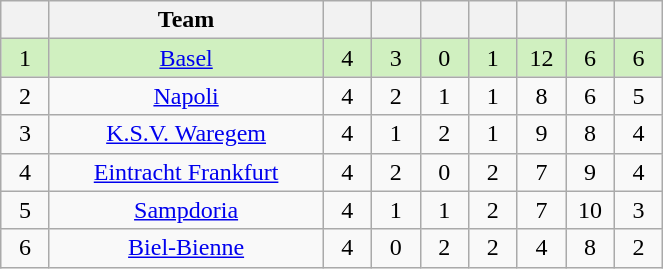<table class="wikitable" style="text-align: center;">
<tr>
<th width="25"></th>
<th width="175">Team</th>
<th width="25"></th>
<th width="25"></th>
<th width="25"></th>
<th width="25"></th>
<th width="25"></th>
<th width="25"></th>
<th width="25"></th>
</tr>
<tr style="background: #D0F0C0">
<td>1</td>
<td><a href='#'>Basel</a></td>
<td>4</td>
<td>3</td>
<td>0</td>
<td>1</td>
<td>12</td>
<td>6</td>
<td>6</td>
</tr>
<tr>
<td>2</td>
<td><a href='#'>Napoli</a></td>
<td>4</td>
<td>2</td>
<td>1</td>
<td>1</td>
<td>8</td>
<td>6</td>
<td>5</td>
</tr>
<tr>
<td>3</td>
<td><a href='#'>K.S.V. Waregem</a></td>
<td>4</td>
<td>1</td>
<td>2</td>
<td>1</td>
<td>9</td>
<td>8</td>
<td>4</td>
</tr>
<tr>
<td>4</td>
<td><a href='#'>Eintracht Frankfurt</a></td>
<td>4</td>
<td>2</td>
<td>0</td>
<td>2</td>
<td>7</td>
<td>9</td>
<td>4</td>
</tr>
<tr>
<td>5</td>
<td><a href='#'>Sampdoria</a></td>
<td>4</td>
<td>1</td>
<td>1</td>
<td>2</td>
<td>7</td>
<td>10</td>
<td>3</td>
</tr>
<tr>
<td>6</td>
<td><a href='#'>Biel-Bienne</a></td>
<td>4</td>
<td>0</td>
<td>2</td>
<td>2</td>
<td>4</td>
<td>8</td>
<td>2</td>
</tr>
</table>
